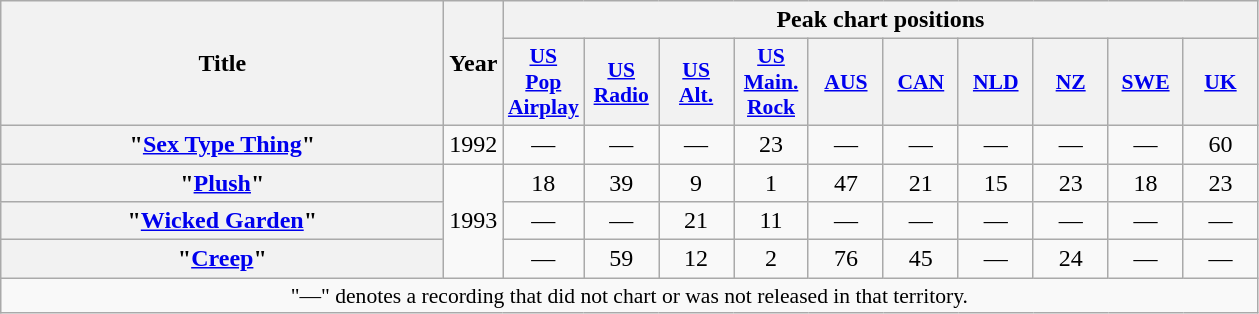<table class="wikitable plainrowheaders" style="text-align:center;">
<tr>
<th scope="col" rowspan="2" style="width:18em;">Title</th>
<th scope="col" rowspan="2">Year</th>
<th scope="col" colspan="10">Peak chart positions</th>
</tr>
<tr>
<th scope="col" style="width:3em;font-size:90%;"><a href='#'>US<br>Pop Airplay</a><br></th>
<th scope="col" style="width:3em;font-size:90%;"><a href='#'>US <br>Radio</a><br></th>
<th scope="col" style="width:3em;font-size:90%;"><a href='#'>US<br>Alt.</a><br></th>
<th scope="col" style="width:3em;font-size:90%;"><a href='#'>US<br>Main. Rock</a><br></th>
<th scope="col" style="width:3em;font-size:90%;"><a href='#'>AUS</a><br></th>
<th scope="col" style="width:3em;font-size:90%;"><a href='#'>CAN</a><br></th>
<th scope="col" style="width:3em;font-size:90%;"><a href='#'>NLD</a><br></th>
<th scope="col" style="width:3em;font-size:90%;"><a href='#'>NZ</a><br></th>
<th scope="col" style="width:3em;font-size:90%;"><a href='#'>SWE</a><br></th>
<th scope="col" style="width:3em;font-size:90%;"><a href='#'>UK</a><br></th>
</tr>
<tr>
<th scope="row">"<a href='#'>Sex Type Thing</a>"</th>
<td rowspan="1">1992</td>
<td>—</td>
<td>—</td>
<td>—</td>
<td>23</td>
<td>—</td>
<td>—</td>
<td>—</td>
<td>—</td>
<td>—</td>
<td>60</td>
</tr>
<tr>
<th scope="row">"<a href='#'>Plush</a>"</th>
<td rowspan="3">1993</td>
<td>18</td>
<td>39</td>
<td>9</td>
<td>1</td>
<td>47</td>
<td>21</td>
<td>15</td>
<td>23</td>
<td>18</td>
<td>23</td>
</tr>
<tr>
<th scope="row">"<a href='#'>Wicked Garden</a>"</th>
<td>—</td>
<td>—</td>
<td>21</td>
<td>11</td>
<td>—</td>
<td>—</td>
<td>—</td>
<td>—</td>
<td>—</td>
<td>—</td>
</tr>
<tr>
<th scope="row">"<a href='#'>Creep</a>"</th>
<td>—</td>
<td>59</td>
<td>12</td>
<td>2</td>
<td>76</td>
<td>45</td>
<td>—</td>
<td>24</td>
<td>—</td>
<td>—</td>
</tr>
<tr>
<td colspan="15" style="font-size:90%">"—" denotes a recording that did not chart or was not released in that territory.</td>
</tr>
</table>
